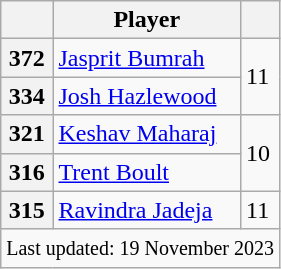<table class="wikitable sortable">
<tr>
<th></th>
<th class="unsortable">Player</th>
<th></th>
</tr>
<tr>
<th>372</th>
<td> <a href='#'>Jasprit Bumrah</a></td>
<td rowspan=2>11</td>
</tr>
<tr>
<th>334</th>
<td> <a href='#'>Josh Hazlewood</a></td>
</tr>
<tr>
<th>321</th>
<td> <a href='#'>Keshav Maharaj</a></td>
<td rowspan=2>10</td>
</tr>
<tr>
<th>316</th>
<td> <a href='#'>Trent Boult</a></td>
</tr>
<tr>
<th>315</th>
<td> <a href='#'>Ravindra Jadeja</a></td>
<td>11</td>
</tr>
<tr>
<td colspan="3"><small>Last updated: 19 November 2023</small></td>
</tr>
</table>
